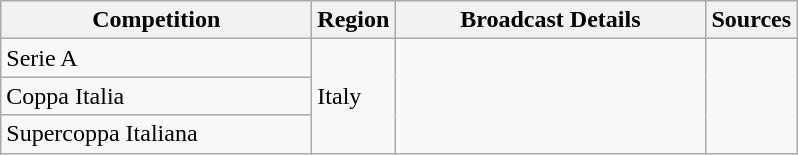<table class="wikitable">
<tr>
<th width="200">Competition</th>
<th>Region</th>
<th width="200">Broadcast Details</th>
<th>Sources</th>
</tr>
<tr>
<td>Serie A</td>
<td rowspan="3">Italy</td>
<td rowspan="3"></td>
</tr>
<tr>
<td>Coppa Italia</td>
</tr>
<tr>
<td>Supercoppa Italiana</td>
</tr>
</table>
